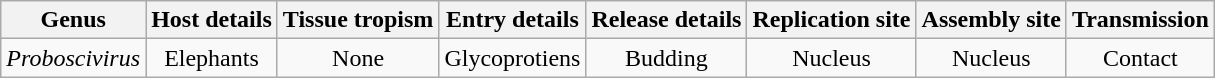<table class="wikitable sortable" style="text-align:center">
<tr>
<th>Genus</th>
<th>Host details</th>
<th>Tissue tropism</th>
<th>Entry details</th>
<th>Release details</th>
<th>Replication site</th>
<th>Assembly site</th>
<th>Transmission</th>
</tr>
<tr>
<td><em>Proboscivirus</em></td>
<td>Elephants</td>
<td>None</td>
<td>Glycoprotiens</td>
<td>Budding</td>
<td>Nucleus</td>
<td>Nucleus</td>
<td>Contact</td>
</tr>
</table>
